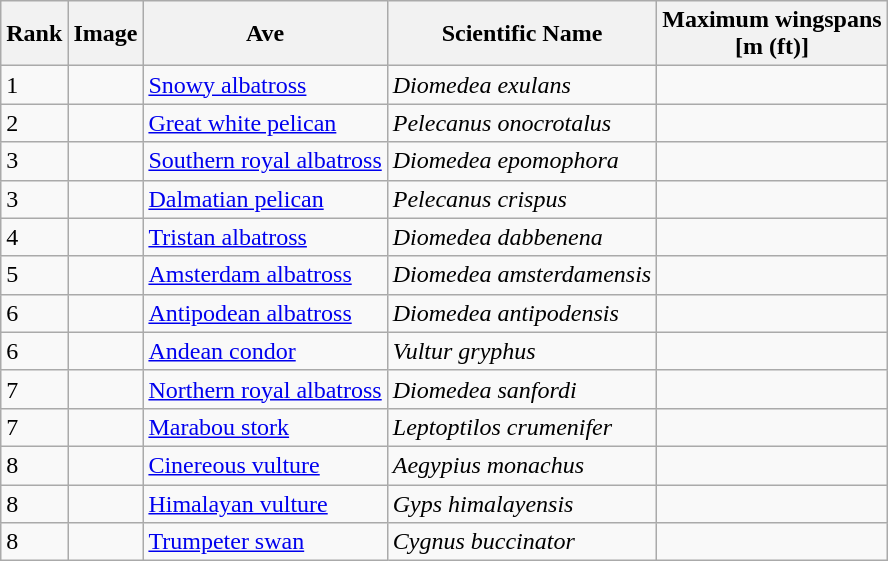<table class="wikitable">
<tr>
<th>Rank</th>
<th>Image</th>
<th>Ave</th>
<th>Scientific Name</th>
<th>Maximum wingspans<br>[m (ft)]</th>
</tr>
<tr>
<td>1</td>
<td></td>
<td><a href='#'>Snowy albatross</a></td>
<td><em>Diomedea exulans</em></td>
<td></td>
</tr>
<tr>
<td>2</td>
<td></td>
<td><a href='#'>Great white pelican</a></td>
<td><em>Pelecanus onocrotalus</em></td>
<td></td>
</tr>
<tr>
<td>3</td>
<td></td>
<td><a href='#'>Southern royal albatross</a></td>
<td><em>Diomedea epomophora</em></td>
<td></td>
</tr>
<tr>
<td>3</td>
<td></td>
<td><a href='#'>Dalmatian pelican</a></td>
<td><em>Pelecanus crispus</em></td>
<td></td>
</tr>
<tr>
<td>4</td>
<td></td>
<td><a href='#'>Tristan albatross</a></td>
<td><em>Diomedea dabbenena</em></td>
<td></td>
</tr>
<tr>
<td>5</td>
<td></td>
<td><a href='#'>Amsterdam albatross</a></td>
<td><em>Diomedea amsterdamensis</em></td>
<td></td>
</tr>
<tr>
<td>6</td>
<td></td>
<td><a href='#'>Antipodean albatross</a></td>
<td><em>Diomedea antipodensis</em></td>
<td></td>
</tr>
<tr>
<td>6</td>
<td></td>
<td><a href='#'>Andean condor</a></td>
<td><em>Vultur gryphus</em></td>
<td></td>
</tr>
<tr>
<td>7</td>
<td></td>
<td><a href='#'>Northern royal albatross</a></td>
<td><em>Diomedea sanfordi</em></td>
<td></td>
</tr>
<tr>
<td>7</td>
<td></td>
<td><a href='#'>Marabou stork</a></td>
<td><em>Leptoptilos crumenifer</em></td>
<td></td>
</tr>
<tr>
<td>8</td>
<td></td>
<td><a href='#'>Cinereous vulture</a></td>
<td><em>Aegypius monachus</em></td>
<td></td>
</tr>
<tr>
<td>8</td>
<td></td>
<td><a href='#'>Himalayan vulture</a></td>
<td><em>Gyps himalayensis</em></td>
<td></td>
</tr>
<tr>
<td>8</td>
<td></td>
<td><a href='#'>Trumpeter swan</a></td>
<td><em>Cygnus buccinator</em></td>
<td></td>
</tr>
</table>
